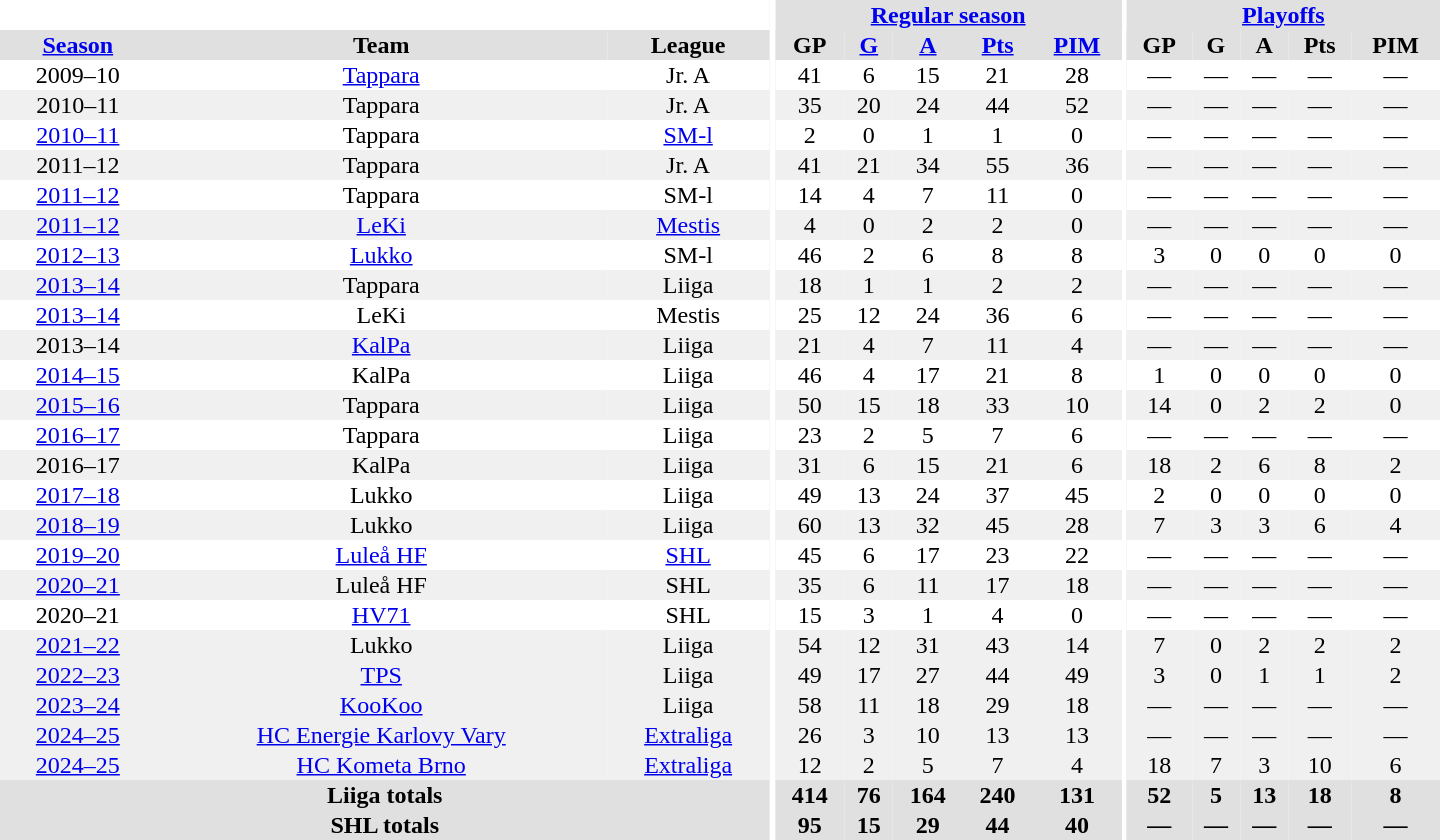<table border="0" cellpadding="1" cellspacing="0" style="text-align:center; width:60em">
<tr bgcolor="#e0e0e0">
<th colspan="3" bgcolor="#ffffff"></th>
<th rowspan="99" bgcolor="#ffffff"></th>
<th colspan="5"><a href='#'>Regular season</a></th>
<th rowspan="99" bgcolor="#ffffff"></th>
<th colspan="5"><a href='#'>Playoffs</a></th>
</tr>
<tr bgcolor="#e0e0e0">
<th><a href='#'>Season</a></th>
<th>Team</th>
<th>League</th>
<th>GP</th>
<th><a href='#'>G</a></th>
<th><a href='#'>A</a></th>
<th><a href='#'>Pts</a></th>
<th><a href='#'>PIM</a></th>
<th>GP</th>
<th>G</th>
<th>A</th>
<th>Pts</th>
<th>PIM</th>
</tr>
<tr>
<td>2009–10</td>
<td><a href='#'>Tappara</a></td>
<td>Jr. A</td>
<td>41</td>
<td>6</td>
<td>15</td>
<td>21</td>
<td>28</td>
<td>—</td>
<td>—</td>
<td>—</td>
<td>—</td>
<td>—</td>
</tr>
<tr bgcolor="#f0f0f0">
<td>2010–11</td>
<td>Tappara</td>
<td>Jr. A</td>
<td>35</td>
<td>20</td>
<td>24</td>
<td>44</td>
<td>52</td>
<td>—</td>
<td>—</td>
<td>—</td>
<td>—</td>
<td>—</td>
</tr>
<tr>
<td><a href='#'>2010–11</a></td>
<td>Tappara</td>
<td><a href='#'>SM-l</a></td>
<td>2</td>
<td>0</td>
<td>1</td>
<td>1</td>
<td>0</td>
<td>—</td>
<td>—</td>
<td>—</td>
<td>—</td>
<td>—</td>
</tr>
<tr bgcolor="#f0f0f0">
<td>2011–12</td>
<td>Tappara</td>
<td>Jr. A</td>
<td>41</td>
<td>21</td>
<td>34</td>
<td>55</td>
<td>36</td>
<td>—</td>
<td>—</td>
<td>—</td>
<td>—</td>
<td>—</td>
</tr>
<tr>
<td><a href='#'>2011–12</a></td>
<td>Tappara</td>
<td>SM-l</td>
<td>14</td>
<td>4</td>
<td>7</td>
<td>11</td>
<td>0</td>
<td>—</td>
<td>—</td>
<td>—</td>
<td>—</td>
<td>—</td>
</tr>
<tr bgcolor="#f0f0f0">
<td><a href='#'>2011–12</a></td>
<td><a href='#'>LeKi</a></td>
<td><a href='#'>Mestis</a></td>
<td>4</td>
<td>0</td>
<td>2</td>
<td>2</td>
<td>0</td>
<td>—</td>
<td>—</td>
<td>—</td>
<td>—</td>
<td>—</td>
</tr>
<tr>
<td><a href='#'>2012–13</a></td>
<td><a href='#'>Lukko</a></td>
<td>SM-l</td>
<td>46</td>
<td>2</td>
<td>6</td>
<td>8</td>
<td>8</td>
<td>3</td>
<td>0</td>
<td>0</td>
<td>0</td>
<td>0</td>
</tr>
<tr bgcolor="#f0f0f0">
<td><a href='#'>2013–14</a></td>
<td>Tappara</td>
<td>Liiga</td>
<td>18</td>
<td>1</td>
<td>1</td>
<td>2</td>
<td>2</td>
<td>—</td>
<td>—</td>
<td>—</td>
<td>—</td>
<td>—</td>
</tr>
<tr>
<td><a href='#'>2013–14</a></td>
<td>LeKi</td>
<td>Mestis</td>
<td>25</td>
<td>12</td>
<td>24</td>
<td>36</td>
<td>6</td>
<td>—</td>
<td>—</td>
<td>—</td>
<td>—</td>
<td>—</td>
</tr>
<tr bgcolor="#f0f0f0">
<td>2013–14</td>
<td><a href='#'>KalPa</a></td>
<td>Liiga</td>
<td>21</td>
<td>4</td>
<td>7</td>
<td>11</td>
<td>4</td>
<td>—</td>
<td>—</td>
<td>—</td>
<td>—</td>
<td>—</td>
</tr>
<tr>
<td><a href='#'>2014–15</a></td>
<td>KalPa</td>
<td>Liiga</td>
<td>46</td>
<td>4</td>
<td>17</td>
<td>21</td>
<td>8</td>
<td>1</td>
<td>0</td>
<td>0</td>
<td>0</td>
<td>0</td>
</tr>
<tr bgcolor="#f0f0f0">
<td><a href='#'>2015–16</a></td>
<td>Tappara</td>
<td>Liiga</td>
<td>50</td>
<td>15</td>
<td>18</td>
<td>33</td>
<td>10</td>
<td>14</td>
<td>0</td>
<td>2</td>
<td>2</td>
<td>0</td>
</tr>
<tr>
<td><a href='#'>2016–17</a></td>
<td>Tappara</td>
<td>Liiga</td>
<td>23</td>
<td>2</td>
<td>5</td>
<td>7</td>
<td>6</td>
<td>—</td>
<td>—</td>
<td>—</td>
<td>—</td>
<td>—</td>
</tr>
<tr bgcolor="#f0f0f0">
<td>2016–17</td>
<td>KalPa</td>
<td>Liiga</td>
<td>31</td>
<td>6</td>
<td>15</td>
<td>21</td>
<td>6</td>
<td>18</td>
<td>2</td>
<td>6</td>
<td>8</td>
<td>2</td>
</tr>
<tr>
<td><a href='#'>2017–18</a></td>
<td>Lukko</td>
<td>Liiga</td>
<td>49</td>
<td>13</td>
<td>24</td>
<td>37</td>
<td>45</td>
<td>2</td>
<td>0</td>
<td>0</td>
<td>0</td>
<td>0</td>
</tr>
<tr bgcolor="#f0f0f0">
<td><a href='#'>2018–19</a></td>
<td>Lukko</td>
<td>Liiga</td>
<td>60</td>
<td>13</td>
<td>32</td>
<td>45</td>
<td>28</td>
<td>7</td>
<td>3</td>
<td>3</td>
<td>6</td>
<td>4</td>
</tr>
<tr>
<td><a href='#'>2019–20</a></td>
<td><a href='#'>Luleå HF</a></td>
<td><a href='#'>SHL</a></td>
<td>45</td>
<td>6</td>
<td>17</td>
<td>23</td>
<td>22</td>
<td>—</td>
<td>—</td>
<td>—</td>
<td>—</td>
<td>—</td>
</tr>
<tr bgcolor="#f0f0f0">
<td><a href='#'>2020–21</a></td>
<td>Luleå HF</td>
<td>SHL</td>
<td>35</td>
<td>6</td>
<td>11</td>
<td>17</td>
<td>18</td>
<td>—</td>
<td>—</td>
<td>—</td>
<td>—</td>
<td>—</td>
</tr>
<tr>
<td>2020–21</td>
<td><a href='#'>HV71</a></td>
<td>SHL</td>
<td>15</td>
<td>3</td>
<td>1</td>
<td>4</td>
<td>0</td>
<td>—</td>
<td>—</td>
<td>—</td>
<td>—</td>
<td>—</td>
</tr>
<tr bgcolor="#f0f0f0">
<td><a href='#'>2021–22</a></td>
<td>Lukko</td>
<td>Liiga</td>
<td>54</td>
<td>12</td>
<td>31</td>
<td>43</td>
<td>14</td>
<td>7</td>
<td>0</td>
<td>2</td>
<td>2</td>
<td>2</td>
</tr>
<tr bgcolor="#f0f0f0">
<td><a href='#'>2022–23</a></td>
<td><a href='#'>TPS</a></td>
<td>Liiga</td>
<td>49</td>
<td>17</td>
<td>27</td>
<td>44</td>
<td>49</td>
<td>3</td>
<td>0</td>
<td>1</td>
<td>1</td>
<td>2</td>
</tr>
<tr bgcolor="#f0f0f0">
<td><a href='#'>2023–24</a></td>
<td><a href='#'>KooKoo</a></td>
<td>Liiga</td>
<td>58</td>
<td>11</td>
<td>18</td>
<td>29</td>
<td>18</td>
<td>—</td>
<td>—</td>
<td>—</td>
<td>—</td>
<td>—</td>
</tr>
<tr bgcolor="#f0f0f0">
<td><a href='#'>2024–25</a></td>
<td><a href='#'>HC Energie Karlovy Vary</a></td>
<td><a href='#'>Extraliga</a></td>
<td>26</td>
<td>3</td>
<td>10</td>
<td>13</td>
<td>13</td>
<td>—</td>
<td>—</td>
<td>—</td>
<td>—</td>
<td>—</td>
</tr>
<tr bgcolor="#f0f0f0">
<td><a href='#'>2024–25</a></td>
<td><a href='#'>HC Kometa Brno</a></td>
<td><a href='#'>Extraliga</a></td>
<td>12</td>
<td>2</td>
<td>5</td>
<td>7</td>
<td>4</td>
<td>18</td>
<td>7</td>
<td>3</td>
<td>10</td>
<td>6</td>
</tr>
<tr>
</tr>
<tr bgcolor="#e0e0e0">
<th colspan="3">Liiga totals</th>
<th>414</th>
<th>76</th>
<th>164</th>
<th>240</th>
<th>131</th>
<th>52</th>
<th>5</th>
<th>13</th>
<th>18</th>
<th>8</th>
</tr>
<tr bgcolor="#e0e0e0">
<th colspan="3">SHL totals</th>
<th>95</th>
<th>15</th>
<th>29</th>
<th>44</th>
<th>40</th>
<th>—</th>
<th>—</th>
<th>—</th>
<th>—</th>
<th>—</th>
</tr>
</table>
